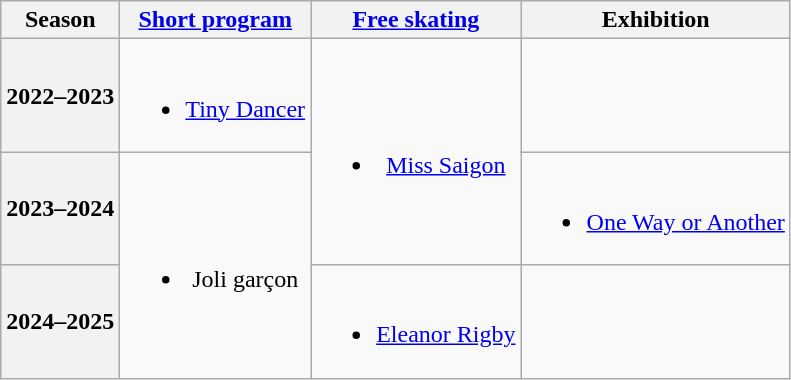<table class=wikitable style=text-align:center>
<tr>
<th>Season</th>
<th><a href='#'>Short program</a></th>
<th><a href='#'>Free skating</a></th>
<th>Exhibition</th>
</tr>
<tr>
<th>2022–2023 <br></th>
<td><br><ul><li><a href='#'>Tiny Dancer</a> <br> </li></ul></td>
<td rowspan=2><br><ul><li><a href='#'>Miss Saigon</a> <br> </li></ul></td>
<td></td>
</tr>
<tr>
<th>2023–2024 <br></th>
<td rowspan=2><br><ul><li>Joli garçon <br></li></ul></td>
<td><br><ul><li><a href='#'>One Way or Another</a> <br> </li></ul></td>
</tr>
<tr>
<th>2024–2025 <br></th>
<td><br><ul><li><a href='#'>Eleanor Rigby</a>  <br></li></ul></td>
<td></td>
</tr>
</table>
